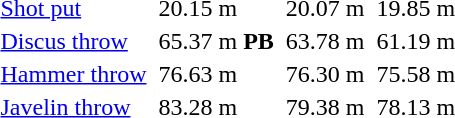<table>
<tr>
</tr>
<tr>
<td><a href='#'>Shot put</a></td>
<td></td>
<td>20.15 m</td>
<td></td>
<td>20.07 m</td>
<td></td>
<td>19.85 m</td>
</tr>
<tr>
<td><a href='#'>Discus throw</a></td>
<td></td>
<td>65.37 m <strong>PB</strong></td>
<td></td>
<td>63.78 m</td>
<td></td>
<td>61.19 m</td>
</tr>
<tr>
<td><a href='#'>Hammer throw</a></td>
<td></td>
<td>76.63 m</td>
<td></td>
<td>76.30 m</td>
<td></td>
<td>75.58 m</td>
</tr>
<tr>
<td><a href='#'>Javelin throw</a></td>
<td></td>
<td>83.28 m</td>
<td></td>
<td>79.38 m</td>
<td></td>
<td>78.13 m</td>
</tr>
<tr>
<th colspan=7></th>
</tr>
</table>
